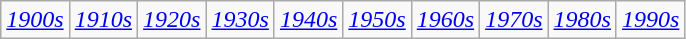<table class="wikitable">
<tr>
<td><em><a href='#'>1900s</a></em></td>
<td><em><a href='#'>1910s</a></em></td>
<td><em><a href='#'>1920s</a></em></td>
<td><em><a href='#'>1930s</a></em></td>
<td><em><a href='#'>1940s</a></em></td>
<td><em><a href='#'>1950s</a></em></td>
<td><em><a href='#'>1960s</a></em></td>
<td><em><a href='#'>1970s</a></em></td>
<td><em><a href='#'>1980s</a></em></td>
<td><em><a href='#'>1990s</a></em></td>
</tr>
</table>
